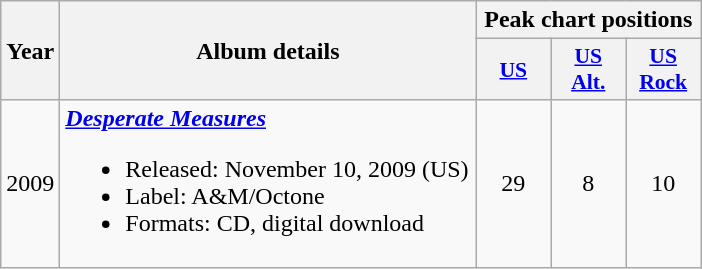<table class="wikitable plainrowheaders" style="text-align:center;">
<tr>
<th scope="col" rowspan="2" style="width:30px;">Year</th>
<th scope="col" rowspan="2" style="width:270px;">Album details</th>
<th scope="col" colspan="3">Peak chart positions</th>
</tr>
<tr>
<th scope="col" style="width:3em;font-size:90%;"><a href='#'>US</a><br></th>
<th scope="col" style="width:3em;font-size:90%;"><a href='#'>US<br>Alt.</a><br></th>
<th scope="col" style="width:3em;font-size:90%;"><a href='#'>US<br>Rock</a><br></th>
</tr>
<tr>
<td scope="row">2009</td>
<td style="text-align:left;"><strong><em><a href='#'>Desperate Measures</a></em></strong><br><ul><li>Released: November 10, 2009 <span>(US)</span></li><li>Label: A&M/Octone</li><li>Formats: CD, digital download</li></ul></td>
<td>29</td>
<td>8</td>
<td>10</td>
</tr>
</table>
